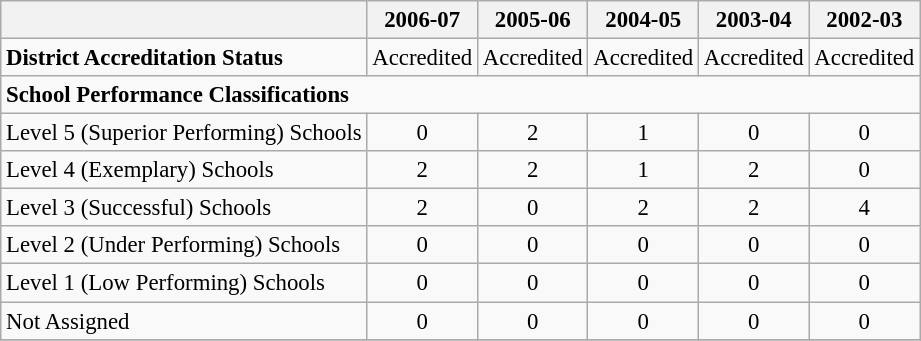<table class="wikitable" style="font-size: 95%;">
<tr>
<th></th>
<th>2006-07</th>
<th>2005-06</th>
<th>2004-05</th>
<th>2003-04</th>
<th>2002-03</th>
</tr>
<tr>
<td align="left"><strong>District Accreditation Status</strong></td>
<td align="center">Accredited</td>
<td align="center">Accredited</td>
<td align="center">Accredited</td>
<td align="center">Accredited</td>
<td align="center">Accredited</td>
</tr>
<tr>
<td align="left" colspan="6"><strong>School Performance Classifications</strong></td>
</tr>
<tr>
<td align="left">Level 5 (Superior Performing) Schools</td>
<td align="center">0</td>
<td align="center">2</td>
<td align="center">1</td>
<td align="center">0</td>
<td align="center">0</td>
</tr>
<tr>
<td align="left">Level 4 (Exemplary) Schools</td>
<td align="center">2</td>
<td align="center">2</td>
<td align="center">1</td>
<td align="center">2</td>
<td align="center">0</td>
</tr>
<tr>
<td align="left">Level 3 (Successful) Schools</td>
<td align="center">2</td>
<td align="center">0</td>
<td align="center">2</td>
<td align="center">2</td>
<td align="center">4</td>
</tr>
<tr>
<td align="left">Level 2 (Under Performing) Schools</td>
<td align="center">0</td>
<td align="center">0</td>
<td align="center">0</td>
<td align="center">0</td>
<td align="center">0</td>
</tr>
<tr>
<td align="left">Level 1 (Low Performing) Schools</td>
<td align="center">0</td>
<td align="center">0</td>
<td align="center">0</td>
<td align="center">0</td>
<td align="center">0</td>
</tr>
<tr>
<td align="left">Not Assigned</td>
<td align="center">0</td>
<td align="center">0</td>
<td align="center">0</td>
<td align="center">0</td>
<td align="center">0</td>
</tr>
<tr>
</tr>
</table>
